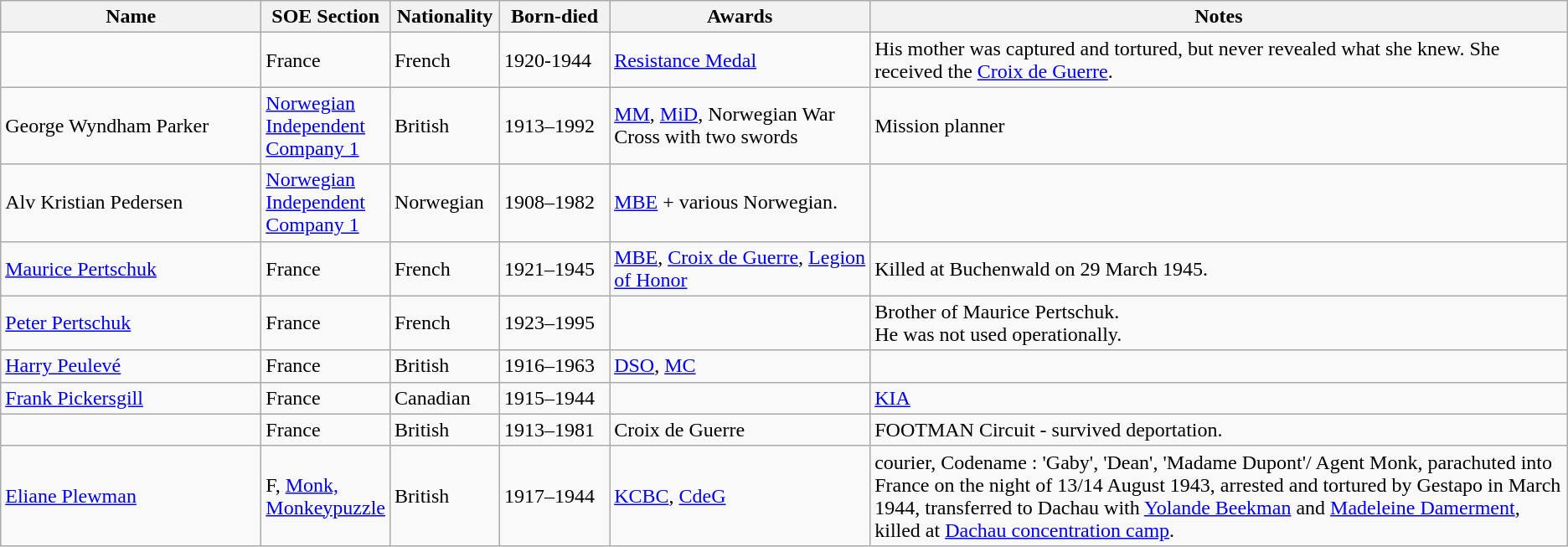<table class="wikitable">
<tr>
<th width="200">Name</th>
<th width="80">SOE Section</th>
<th width="80">Nationality</th>
<th width="80">Born-died</th>
<th width="200">Awards</th>
<th>Notes</th>
</tr>
<tr>
<td></td>
<td>France</td>
<td>French</td>
<td>1920-1944</td>
<td><a href='#'>Resistance Medal</a></td>
<td>His mother was captured and tortured, but never revealed what she knew. She received the <a href='#'>Croix de Guerre</a>.</td>
</tr>
<tr>
<td>George Wyndham Parker</td>
<td><a href='#'>Norwegian Independent Company 1</a></td>
<td>British</td>
<td>1913–1992</td>
<td><a href='#'>MM</a>, <a href='#'>MiD</a>, Norwegian War Cross with two swords</td>
<td>Mission planner</td>
</tr>
<tr>
<td>Alv Kristian Pedersen</td>
<td><a href='#'>Norwegian Independent Company 1</a></td>
<td>Norwegian</td>
<td>1908–1982</td>
<td><a href='#'>MBE</a> + various Norwegian.</td>
<td></td>
</tr>
<tr>
<td><a href='#'>Maurice Pertschuk</a></td>
<td>France</td>
<td>French</td>
<td>1921–1945</td>
<td><a href='#'>MBE</a>, <a href='#'>Croix de Guerre</a>, <a href='#'>Legion of Honor</a></td>
<td>Killed at Buchenwald on 29 March 1945.</td>
</tr>
<tr>
<td><a href='#'>Peter Pertschuk</a></td>
<td>France</td>
<td>French</td>
<td>1923–1995</td>
<td></td>
<td>Brother of Maurice Pertschuk.<br>He was not used operationally.</td>
</tr>
<tr>
<td><a href='#'>Harry Peulevé</a></td>
<td>France</td>
<td>British</td>
<td>1916–1963</td>
<td><a href='#'>DSO</a>, <a href='#'>MC</a></td>
<td></td>
</tr>
<tr>
<td><a href='#'>Frank Pickersgill</a></td>
<td>France</td>
<td>Canadian</td>
<td>1915–1944</td>
<td></td>
<td><a href='#'>KIA</a></td>
</tr>
<tr>
<td></td>
<td>France</td>
<td>British</td>
<td>1913–1981</td>
<td>Croix de Guerre</td>
<td>FOOTMAN Circuit - survived deportation.</td>
</tr>
<tr>
<td><a href='#'>Eliane Plewman</a></td>
<td>F, <a href='#'>Monk, Monkeypuzzle</a></td>
<td>British</td>
<td>1917–1944</td>
<td><a href='#'>KCBC</a>, <a href='#'>CdeG</a></td>
<td>courier, Codename : 'Gaby', 'Dean', 'Madame Dupont'/ Agent Monk, parachuted into France on the night of 13/14 August 1943, arrested and tortured by Gestapo in March 1944, transferred to Dachau with <a href='#'>Yolande Beekman</a> and <a href='#'>Madeleine Damerment</a>, killed at <a href='#'>Dachau concentration camp</a>.</td>
</tr>
</table>
